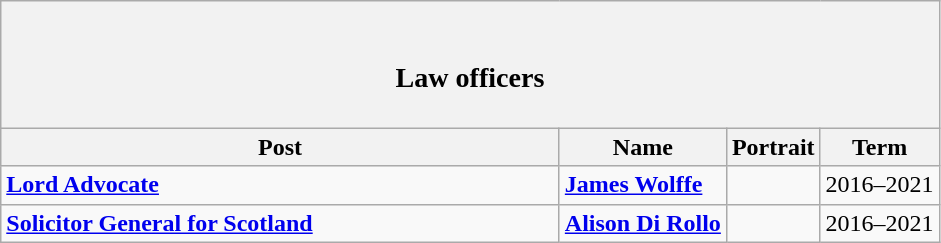<table class="wikitable">
<tr>
<th colspan="4"><br><h3>Law officers</h3></th>
</tr>
<tr>
<th style="width: 365px">Post</th>
<th>Name</th>
<th>Portrait</th>
<th>Term</th>
</tr>
<tr>
<td><strong><a href='#'>Lord Advocate</a></strong></td>
<td><strong><a href='#'>James Wolffe</a></strong> </td>
<td></td>
<td>2016–2021</td>
</tr>
<tr>
<td><strong><a href='#'>Solicitor General for Scotland</a></strong></td>
<td><strong><a href='#'>Alison Di Rollo</a></strong> </td>
<td></td>
<td>2016–2021</td>
</tr>
</table>
